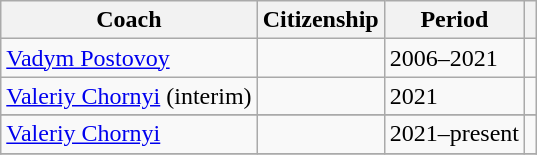<table class="wikitable">
<tr>
<th>Coach</th>
<th>Citizenship</th>
<th>Period</th>
<th></th>
</tr>
<tr>
<td><a href='#'>Vadym Postovoy</a></td>
<td></td>
<td>2006–2021</td>
<td></td>
</tr>
<tr>
<td><a href='#'>Valeriy Chornyi</a> (interim)</td>
<td></td>
<td>2021</td>
<td></td>
</tr>
<tr>
</tr>
<tr>
<td><a href='#'>Valeriy Chornyi</a></td>
<td></td>
<td>2021–present</td>
<td></td>
</tr>
<tr>
</tr>
</table>
